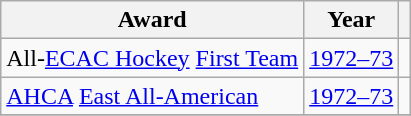<table class="wikitable">
<tr>
<th>Award</th>
<th>Year</th>
<th></th>
</tr>
<tr>
<td>All-<a href='#'>ECAC Hockey</a> <a href='#'>First Team</a></td>
<td><a href='#'>1972–73</a></td>
<td></td>
</tr>
<tr>
<td><a href='#'>AHCA</a> <a href='#'>East All-American</a></td>
<td><a href='#'>1972–73</a></td>
<td></td>
</tr>
<tr>
</tr>
</table>
